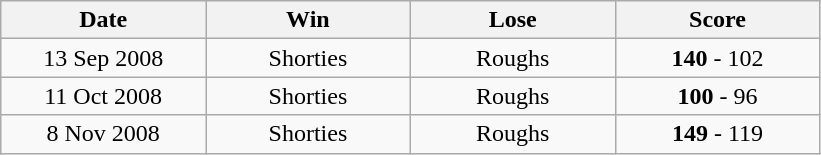<table class="wikitable" style="text-align:center;width=64%">
<tr>
<th style="width:16%;">Date</th>
<th style="width:16%;">Win</th>
<th style="width:16%;">Lose</th>
<th style="width:16%;">Score</th>
</tr>
<tr>
<td>13 Sep 2008</td>
<td>Shorties</td>
<td>Roughs</td>
<td><strong>140</strong> - 102</td>
</tr>
<tr>
<td>11 Oct 2008</td>
<td>Shorties</td>
<td>Roughs</td>
<td><strong>100</strong> - 96</td>
</tr>
<tr>
<td>8 Nov 2008</td>
<td>Shorties</td>
<td>Roughs</td>
<td><strong>149</strong> - 119</td>
</tr>
</table>
